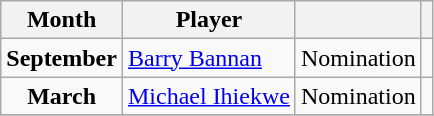<table class="wikitable" style="text-align:left">
<tr>
<th>Month</th>
<th>Player</th>
<th></th>
<th></th>
</tr>
<tr>
<td align="center"><strong>September</strong></td>
<td> <a href='#'>Barry Bannan</a></td>
<td>Nomination</td>
<td align="center"></td>
</tr>
<tr>
<td align="center"><strong>March</strong></td>
<td> <a href='#'>Michael Ihiekwe</a></td>
<td>Nomination</td>
<td align="center"></td>
</tr>
<tr>
</tr>
</table>
